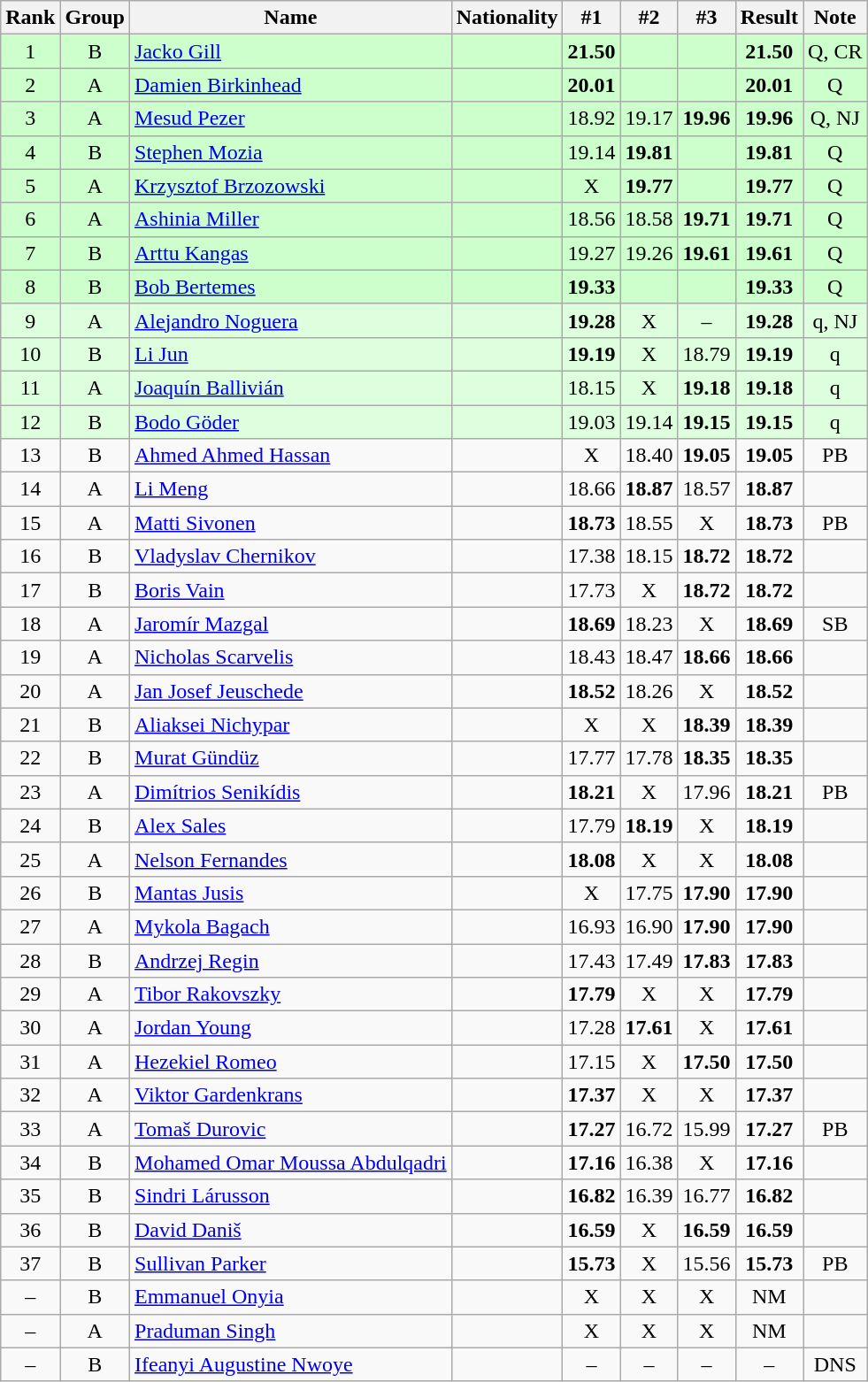<table class="wikitable sortable" style="text-align:center">
<tr>
<th>Rank</th>
<th>Group</th>
<th>Name</th>
<th>Nationality</th>
<th>#1</th>
<th>#2</th>
<th>#3</th>
<th>Result</th>
<th>Note</th>
</tr>
<tr bgcolor=ccffcc>
<td>1</td>
<td>B</td>
<td align=left><a href='#'>Jacko Gill</a></td>
<td align=left></td>
<td><strong>21.50</strong></td>
<td></td>
<td></td>
<td><strong>21.50</strong></td>
<td>Q, CR</td>
</tr>
<tr bgcolor=ccffcc>
<td>2</td>
<td>A</td>
<td align=left><a href='#'>Damien Birkinhead</a></td>
<td align=left></td>
<td><strong>20.01</strong></td>
<td></td>
<td></td>
<td><strong>20.01</strong></td>
<td>Q</td>
</tr>
<tr bgcolor=ccffcc>
<td>3</td>
<td>A</td>
<td align=left><a href='#'>Mesud Pezer</a></td>
<td align=left></td>
<td>18.92</td>
<td>19.17</td>
<td><strong>19.96</strong></td>
<td><strong>19.96</strong></td>
<td>Q, NJ</td>
</tr>
<tr bgcolor=ccffcc>
<td>4</td>
<td>B</td>
<td align=left><a href='#'>Stephen Mozia</a></td>
<td align=left></td>
<td>19.14</td>
<td><strong>19.81</strong></td>
<td></td>
<td><strong>19.81</strong></td>
<td>Q</td>
</tr>
<tr bgcolor=ccffcc>
<td>5</td>
<td>A</td>
<td align=left><a href='#'>Krzysztof Brzozowski</a></td>
<td align=left></td>
<td>X</td>
<td><strong>19.77</strong></td>
<td></td>
<td><strong>19.77</strong></td>
<td>Q</td>
</tr>
<tr bgcolor=ccffcc>
<td>6</td>
<td>A</td>
<td align=left><a href='#'>Ashinia Miller</a></td>
<td align=left></td>
<td>18.56</td>
<td>18.58</td>
<td><strong>19.71</strong></td>
<td><strong>19.71</strong></td>
<td>Q</td>
</tr>
<tr bgcolor=ccffcc>
<td>7</td>
<td>B</td>
<td align=left><a href='#'>Arttu Kangas</a></td>
<td align=left></td>
<td>19.27</td>
<td>19.26</td>
<td><strong>19.61</strong></td>
<td><strong>19.61</strong></td>
<td>Q</td>
</tr>
<tr bgcolor=ccffcc>
<td>8</td>
<td>B</td>
<td align=left><a href='#'>Bob Bertemes</a></td>
<td align=left></td>
<td><strong>19.33</strong></td>
<td></td>
<td></td>
<td><strong>19.33</strong></td>
<td>Q</td>
</tr>
<tr bgcolor=ddffdd>
<td>9</td>
<td>A</td>
<td align=left><a href='#'>Alejandro Noguera</a></td>
<td align=left></td>
<td><strong>19.28</strong></td>
<td>X</td>
<td>–</td>
<td><strong>19.28</strong></td>
<td>q, NJ</td>
</tr>
<tr bgcolor=ddffdd>
<td>10</td>
<td>B</td>
<td align=left><a href='#'>Li Jun</a></td>
<td align=left></td>
<td><strong>19.19</strong></td>
<td>X</td>
<td>18.79</td>
<td><strong>19.19</strong></td>
<td>q</td>
</tr>
<tr bgcolor=ddffdd>
<td>11</td>
<td>A</td>
<td align=left><a href='#'>Joaquín Ballivián</a></td>
<td align=left></td>
<td>18.15</td>
<td>X</td>
<td><strong>19.18</strong></td>
<td><strong>19.18</strong></td>
<td>q</td>
</tr>
<tr bgcolor=ddffdd>
<td>12</td>
<td>B</td>
<td align=left><a href='#'>Bodo Göder</a></td>
<td align=left></td>
<td>19.03</td>
<td>19.14</td>
<td><strong>19.15</strong></td>
<td><strong>19.15</strong></td>
<td>q</td>
</tr>
<tr>
<td>13</td>
<td>B</td>
<td align=left><a href='#'>Ahmed Ahmed Hassan</a></td>
<td align=left></td>
<td>X</td>
<td>18.40</td>
<td><strong>19.05</strong></td>
<td><strong>19.05</strong></td>
<td>PB</td>
</tr>
<tr>
<td>14</td>
<td>A</td>
<td align=left><a href='#'>Li Meng</a></td>
<td align=left></td>
<td>18.66</td>
<td><strong>18.87</strong></td>
<td>18.57</td>
<td><strong>18.87</strong></td>
<td></td>
</tr>
<tr>
<td>15</td>
<td>A</td>
<td align=left><a href='#'>Matti Sivonen</a></td>
<td align=left></td>
<td><strong>18.73</strong></td>
<td>18.55</td>
<td>X</td>
<td><strong>18.73</strong></td>
<td>PB</td>
</tr>
<tr>
<td>16</td>
<td>B</td>
<td align=left><a href='#'>Vladyslav Chernikov</a></td>
<td align=left></td>
<td>17.38</td>
<td>18.15</td>
<td><strong>18.72</strong></td>
<td><strong>18.72</strong></td>
<td></td>
</tr>
<tr>
<td>17</td>
<td>B</td>
<td align=left><a href='#'>Boris Vain</a></td>
<td align=left></td>
<td>17.73</td>
<td>X</td>
<td><strong>18.72</strong></td>
<td><strong>18.72</strong></td>
<td></td>
</tr>
<tr>
<td>18</td>
<td>A</td>
<td align=left><a href='#'>Jaromír Mazgal</a></td>
<td align=left></td>
<td><strong>18.69</strong></td>
<td>18.23</td>
<td>X</td>
<td><strong>18.69</strong></td>
<td>SB</td>
</tr>
<tr>
<td>19</td>
<td>A</td>
<td align=left><a href='#'>Nicholas Scarvelis</a></td>
<td align=left></td>
<td>18.43</td>
<td>18.47</td>
<td><strong>18.66</strong></td>
<td><strong>18.66</strong></td>
<td></td>
</tr>
<tr>
<td>20</td>
<td>A</td>
<td align=left><a href='#'>Jan Josef Jeuschede</a></td>
<td align=left></td>
<td><strong>18.52</strong></td>
<td>18.26</td>
<td>X</td>
<td><strong>18.52</strong></td>
<td></td>
</tr>
<tr>
<td>21</td>
<td>B</td>
<td align=left><a href='#'>Aliaksei Nichypar</a></td>
<td align=left></td>
<td>X</td>
<td>X</td>
<td><strong>18.39</strong></td>
<td><strong>18.39</strong></td>
<td></td>
</tr>
<tr>
<td>22</td>
<td>B</td>
<td align=left><a href='#'>Murat Gündüz</a></td>
<td align=left></td>
<td>17.77</td>
<td>17.78</td>
<td><strong>18.35</strong></td>
<td><strong>18.35</strong></td>
<td></td>
</tr>
<tr>
<td>23</td>
<td>A</td>
<td align=left><a href='#'>Dimítrios Senikídis</a></td>
<td align=left></td>
<td><strong>18.21</strong></td>
<td>X</td>
<td>17.96</td>
<td><strong>18.21</strong></td>
<td>PB</td>
</tr>
<tr>
<td>24</td>
<td>B</td>
<td align=left><a href='#'>Alex Sales</a></td>
<td align=left></td>
<td>17.79</td>
<td><strong>18.19</strong></td>
<td>X</td>
<td><strong>18.19</strong></td>
<td></td>
</tr>
<tr>
<td>25</td>
<td>A</td>
<td align=left><a href='#'>Nelson Fernandes</a></td>
<td align=left></td>
<td><strong>18.08</strong></td>
<td>X</td>
<td>X</td>
<td><strong>18.08</strong></td>
<td></td>
</tr>
<tr>
<td>26</td>
<td>B</td>
<td align=left><a href='#'>Mantas Jusis</a></td>
<td align=left></td>
<td>X</td>
<td>17.75</td>
<td><strong>17.90</strong></td>
<td><strong>17.90</strong></td>
<td></td>
</tr>
<tr>
<td>27</td>
<td>A</td>
<td align=left><a href='#'>Mykola Bagach</a></td>
<td align=left></td>
<td>16.93</td>
<td>16.90</td>
<td><strong>17.90</strong></td>
<td><strong>17.90</strong></td>
<td></td>
</tr>
<tr>
<td>28</td>
<td>B</td>
<td align=left><a href='#'>Andrzej Regin</a></td>
<td align=left></td>
<td>17.43</td>
<td>17.49</td>
<td><strong>17.83</strong></td>
<td><strong>17.83</strong></td>
<td></td>
</tr>
<tr>
<td>29</td>
<td>A</td>
<td align=left><a href='#'>Tibor Rakovszky</a></td>
<td align=left></td>
<td><strong>17.79</strong></td>
<td>X</td>
<td>X</td>
<td><strong>17.79</strong></td>
<td></td>
</tr>
<tr>
<td>30</td>
<td>A</td>
<td align=left><a href='#'>Jordan Young</a></td>
<td align=left></td>
<td>17.28</td>
<td><strong>17.61</strong></td>
<td>X</td>
<td><strong>17.61</strong></td>
<td></td>
</tr>
<tr>
<td>31</td>
<td>A</td>
<td align=left><a href='#'>Hezekiel Romeo</a></td>
<td align=left></td>
<td>17.15</td>
<td>X</td>
<td><strong>17.50</strong></td>
<td><strong>17.50</strong></td>
<td></td>
</tr>
<tr>
<td>32</td>
<td>A</td>
<td align=left><a href='#'>Viktor Gardenkrans</a></td>
<td align=left></td>
<td><strong>17.37</strong></td>
<td>X</td>
<td>X</td>
<td><strong>17.37</strong></td>
<td></td>
</tr>
<tr>
<td>33</td>
<td>A</td>
<td align=left><a href='#'>Tomaš Durovic</a></td>
<td align=left></td>
<td><strong>17.27</strong></td>
<td>16.72</td>
<td>15.99</td>
<td><strong>17.27</strong></td>
<td>PB</td>
</tr>
<tr>
<td>34</td>
<td>B</td>
<td align=left><a href='#'>Mohamed Omar Moussa Abdulqadri</a></td>
<td align=left></td>
<td><strong>17.16</strong></td>
<td>16.38</td>
<td>X</td>
<td><strong>17.16</strong></td>
<td></td>
</tr>
<tr>
<td>35</td>
<td>B</td>
<td align=left><a href='#'>Sindri Lárusson</a></td>
<td align=left></td>
<td><strong>16.82</strong></td>
<td>16.39</td>
<td>16.77</td>
<td><strong>16.82</strong></td>
<td></td>
</tr>
<tr>
<td>36</td>
<td>B</td>
<td align=left><a href='#'>David Daniš</a></td>
<td align=left></td>
<td><strong>16.59</strong></td>
<td>X</td>
<td><strong>16.59</strong></td>
<td><strong>16.59</strong></td>
<td></td>
</tr>
<tr>
<td>37</td>
<td>B</td>
<td align=left><a href='#'>Sullivan Parker</a></td>
<td align=left></td>
<td><strong>15.73</strong></td>
<td>X</td>
<td>15.56</td>
<td><strong>15.73</strong></td>
<td>PB</td>
</tr>
<tr>
<td>–</td>
<td>B</td>
<td align=left><a href='#'>Emmanuel Onyia</a></td>
<td align=left></td>
<td>X</td>
<td>X</td>
<td>X</td>
<td>NM</td>
<td></td>
</tr>
<tr>
<td>–</td>
<td>A</td>
<td align=left><a href='#'>Praduman Singh</a></td>
<td align=left></td>
<td>X</td>
<td>X</td>
<td>X</td>
<td>NM</td>
<td></td>
</tr>
<tr>
<td>–</td>
<td>B</td>
<td align=left><a href='#'>Ifeanyi Augustine Nwoye</a></td>
<td align=left></td>
<td>–</td>
<td>–</td>
<td>–</td>
<td>–</td>
<td>DNS</td>
</tr>
</table>
